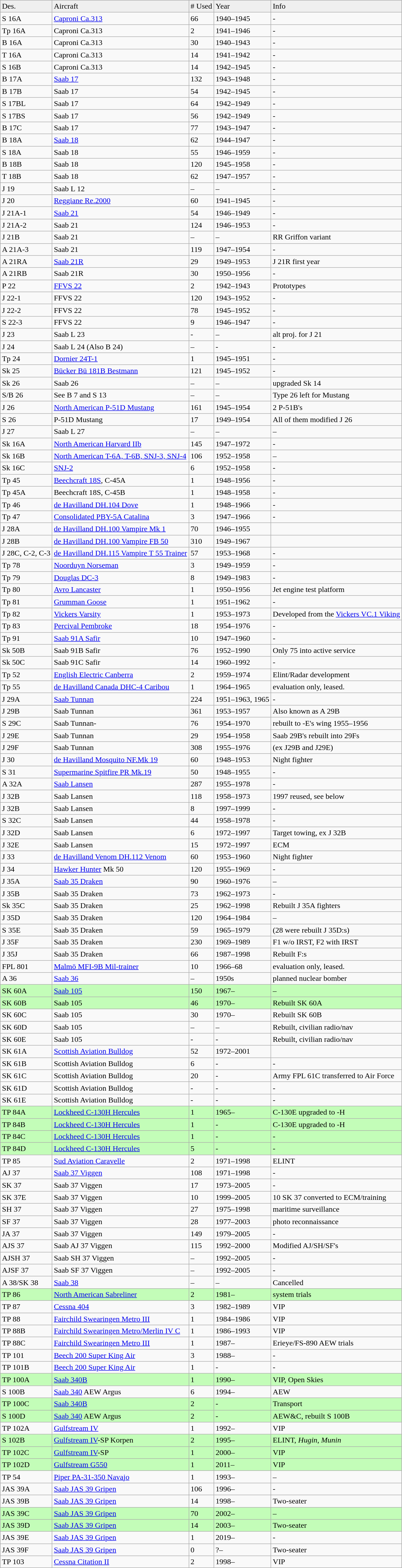<table class="wikitable sortable">
<tr style="background:#efefef;">
<td>Des.</td>
<td>Aircraft</td>
<td># Used</td>
<td>Year</td>
<td>Info</td>
</tr>
<tr>
<td>S 16A</td>
<td><a href='#'>Caproni Ca.313</a></td>
<td>66</td>
<td>1940–1945</td>
<td>-</td>
</tr>
<tr>
<td>Tp 16A</td>
<td>Caproni Ca.313</td>
<td>2</td>
<td>1941–1946</td>
<td>-</td>
</tr>
<tr>
<td>B 16A</td>
<td>Caproni Ca.313</td>
<td>30</td>
<td>1940–1943</td>
<td>-</td>
</tr>
<tr>
<td>T 16A</td>
<td>Caproni Ca.313</td>
<td>14</td>
<td>1941–1942</td>
<td>-</td>
</tr>
<tr>
<td>S 16B</td>
<td>Caproni Ca.313</td>
<td>14</td>
<td>1942–1945</td>
<td>-</td>
</tr>
<tr>
<td>B 17A</td>
<td><a href='#'>Saab 17</a></td>
<td>132</td>
<td>1943–1948</td>
<td>-</td>
</tr>
<tr>
<td>B 17B</td>
<td>Saab 17</td>
<td>54</td>
<td>1942–1945</td>
<td>-</td>
</tr>
<tr>
<td>S 17BL</td>
<td>Saab 17</td>
<td>64</td>
<td>1942–1949</td>
<td>-</td>
</tr>
<tr>
<td>S 17BS</td>
<td>Saab 17</td>
<td>56</td>
<td>1942–1949</td>
<td>-</td>
</tr>
<tr>
<td>B 17C</td>
<td>Saab 17</td>
<td>77</td>
<td>1943–1947</td>
<td>-</td>
</tr>
<tr>
<td>B 18A</td>
<td><a href='#'>Saab 18</a></td>
<td>62</td>
<td>1944–1947</td>
<td>-</td>
</tr>
<tr>
<td>S 18A</td>
<td>Saab 18</td>
<td>55</td>
<td>1946–1959</td>
<td>-</td>
</tr>
<tr>
<td>B 18B</td>
<td>Saab 18</td>
<td>120</td>
<td>1945–1958</td>
<td>-</td>
</tr>
<tr>
<td>T 18B</td>
<td>Saab 18</td>
<td>62</td>
<td>1947–1957</td>
<td>-</td>
</tr>
<tr>
<td>J 19</td>
<td>Saab L 12</td>
<td>–</td>
<td>–</td>
<td>-</td>
</tr>
<tr>
<td>J 20</td>
<td><a href='#'>Reggiane Re.2000</a></td>
<td>60</td>
<td>1941–1945</td>
<td>-</td>
</tr>
<tr>
<td>J 21A-1</td>
<td><a href='#'>Saab 21</a></td>
<td>54</td>
<td>1946–1949</td>
<td>-</td>
</tr>
<tr>
<td>J 21A-2</td>
<td>Saab 21</td>
<td>124</td>
<td>1946–1953</td>
<td>-</td>
</tr>
<tr>
<td>J 21B</td>
<td>Saab 21</td>
<td>–</td>
<td>–</td>
<td>RR Griffon variant</td>
</tr>
<tr>
<td>A 21A-3</td>
<td>Saab 21</td>
<td>119</td>
<td>1947–1954</td>
<td>-</td>
</tr>
<tr>
<td>A 21RA</td>
<td><a href='#'>Saab 21R</a></td>
<td>29</td>
<td>1949–1953</td>
<td>J 21R first year</td>
</tr>
<tr>
<td>A 21RB</td>
<td>Saab 21R</td>
<td>30</td>
<td>1950–1956</td>
<td>-</td>
</tr>
<tr>
<td>P 22</td>
<td><a href='#'>FFVS 22</a></td>
<td>2</td>
<td>1942–1943</td>
<td>Prototypes</td>
</tr>
<tr>
<td>J 22-1</td>
<td>FFVS 22</td>
<td>120</td>
<td>1943–1952</td>
<td>-</td>
</tr>
<tr>
<td>J 22-2</td>
<td>FFVS 22</td>
<td>78</td>
<td>1945–1952</td>
<td>-</td>
</tr>
<tr>
<td>S 22-3</td>
<td>FFVS 22</td>
<td>9</td>
<td>1946–1947</td>
<td>-</td>
</tr>
<tr>
<td>J 23</td>
<td>Saab L 23</td>
<td>-</td>
<td>–</td>
<td>alt proj. for J 21</td>
</tr>
<tr>
<td>J 24</td>
<td>Saab L 24 (Also B 24)</td>
<td>–</td>
<td>-</td>
<td>-</td>
</tr>
<tr>
<td>Tp 24</td>
<td><a href='#'>Dornier 24T-1</a></td>
<td>1</td>
<td>1945–1951</td>
<td>-</td>
</tr>
<tr>
<td>Sk 25</td>
<td><a href='#'>Bücker Bü 181B Bestmann</a></td>
<td>121</td>
<td>1945–1952</td>
<td>-</td>
</tr>
<tr>
<td>Sk 26</td>
<td>Saab 26</td>
<td>–</td>
<td>–</td>
<td>upgraded Sk 14</td>
</tr>
<tr>
<td>S/B 26</td>
<td>See B 7 and S 13</td>
<td>–</td>
<td>–</td>
<td>Type 26 left for Mustang</td>
</tr>
<tr>
<td>J 26</td>
<td><a href='#'>North American P-51D Mustang</a></td>
<td>161</td>
<td>1945–1954</td>
<td>2 P-51B's</td>
</tr>
<tr>
<td>S 26</td>
<td>P-51D Mustang</td>
<td>17</td>
<td>1949–1954</td>
<td>All of them modified J 26</td>
</tr>
<tr>
<td>J 27</td>
<td>Saab L 27</td>
<td>–</td>
<td>–</td>
<td>–</td>
</tr>
<tr>
<td>Sk 16A</td>
<td><a href='#'>North American Harvard IIb</a></td>
<td>145</td>
<td>1947–1972</td>
<td>-</td>
</tr>
<tr>
<td>Sk 16B</td>
<td><a href='#'>North American T-6A, T-6B, SNJ-3, SNJ-4</a></td>
<td>106</td>
<td>1952–1958</td>
<td>–</td>
</tr>
<tr>
<td>Sk 16C</td>
<td><a href='#'>SNJ-2</a></td>
<td>6</td>
<td>1952–1958</td>
<td>-</td>
</tr>
<tr>
<td>Tp 45</td>
<td><a href='#'>Beechcraft 18S</a>, C-45A</td>
<td>1</td>
<td>1948–1956</td>
<td>-</td>
</tr>
<tr>
<td>Tp 45A</td>
<td>Beechcraft 18S, C-45B</td>
<td>1</td>
<td>1948–1958</td>
<td>-</td>
</tr>
<tr>
<td>Tp 46</td>
<td><a href='#'>de Havilland DH.104 Dove</a></td>
<td>1</td>
<td>1948–1966</td>
<td>-</td>
</tr>
<tr>
<td>Tp 47</td>
<td><a href='#'>Consolidated PBY-5A Catalina</a></td>
<td>3</td>
<td>1947–1966</td>
<td>-</td>
</tr>
<tr>
<td>J 28A</td>
<td><a href='#'>de Havilland DH.100 Vampire Mk 1</a></td>
<td>70</td>
<td>1946–1955</td>
<td> </td>
</tr>
<tr>
<td>J 28B</td>
<td><a href='#'>de Havilland DH.100 Vampire FB 50</a></td>
<td>310</td>
<td>1949–1967</td>
<td> </td>
</tr>
<tr>
<td>J 28C, C-2, C-3</td>
<td><a href='#'>de Havilland DH.115 Vampire T 55 Trainer</a></td>
<td>57</td>
<td>1953–1968</td>
<td>-</td>
</tr>
<tr>
<td>Tp 78</td>
<td><a href='#'>Noorduyn Norseman</a></td>
<td>3</td>
<td>1949–1959</td>
<td>-</td>
</tr>
<tr>
<td>Tp 79</td>
<td><a href='#'>Douglas DC-3</a></td>
<td>8</td>
<td>1949–1983</td>
<td>-</td>
</tr>
<tr>
<td>Tp 80</td>
<td><a href='#'>Avro Lancaster</a></td>
<td>1</td>
<td>1950–1956</td>
<td>Jet engine test platform</td>
</tr>
<tr>
<td>Tp 81</td>
<td><a href='#'>Grumman Goose</a></td>
<td>1</td>
<td>1951–1962</td>
<td>-</td>
</tr>
<tr>
<td>Tp 82</td>
<td><a href='#'>Vickers Varsity</a></td>
<td>1</td>
<td>1953–1973</td>
<td>Developed from the <a href='#'>Vickers VC.1 Viking</a></td>
</tr>
<tr>
<td>Tp 83</td>
<td><a href='#'>Percival Pembroke</a></td>
<td>18</td>
<td>1954–1976</td>
<td>-</td>
</tr>
<tr>
<td>Tp 91</td>
<td><a href='#'>Saab 91A Safir</a></td>
<td>10</td>
<td>1947–1960</td>
<td>-</td>
</tr>
<tr>
<td>Sk 50B</td>
<td>Saab 91B Safir</td>
<td>76</td>
<td>1952–1990</td>
<td>Only 75 into active service</td>
</tr>
<tr>
<td>Sk 50C</td>
<td>Saab 91C Safir</td>
<td>14</td>
<td>1960–1992</td>
<td>-</td>
</tr>
<tr>
<td>Tp 52</td>
<td><a href='#'>English Electric Canberra</a></td>
<td>2</td>
<td>1959–1974</td>
<td>Elint/Radar development</td>
</tr>
<tr>
<td>Tp 55</td>
<td><a href='#'>de Havilland Canada DHC-4 Caribou</a></td>
<td>1</td>
<td>1964–1965</td>
<td>evaluation only, leased.</td>
</tr>
<tr>
<td>J 29A</td>
<td><a href='#'>Saab Tunnan</a></td>
<td>224</td>
<td>1951–1963, 1965</td>
<td>-</td>
</tr>
<tr>
<td>J 29B</td>
<td>Saab Tunnan</td>
<td>361</td>
<td>1953–1957</td>
<td>Also known as A 29B</td>
</tr>
<tr>
<td>S 29C</td>
<td>Saab Tunnan-</td>
<td>76</td>
<td>1954–1970</td>
<td>rebuilt to -E's wing 1955–1956</td>
</tr>
<tr>
<td>J 29E</td>
<td>Saab Tunnan</td>
<td>29</td>
<td>1954–1958</td>
<td>Saab 29B's rebuilt into 29Fs</td>
</tr>
<tr>
<td>J 29F</td>
<td>Saab Tunnan</td>
<td>308</td>
<td>1955–1976</td>
<td>(ex J29B and J29E)</td>
</tr>
<tr>
<td>J 30</td>
<td><a href='#'>de Havilland Mosquito NF.Mk 19</a></td>
<td>60</td>
<td>1948–1953</td>
<td>Night fighter</td>
</tr>
<tr>
<td>S 31</td>
<td><a href='#'>Supermarine Spitfire PR Mk.19</a></td>
<td>50</td>
<td>1948–1955</td>
<td>-</td>
</tr>
<tr>
<td>A 32A</td>
<td><a href='#'>Saab Lansen</a></td>
<td>287</td>
<td>1955–1978</td>
<td>-</td>
</tr>
<tr>
<td>J 32B</td>
<td>Saab Lansen</td>
<td>118</td>
<td>1958–1973</td>
<td>1997 reused, see below</td>
</tr>
<tr>
<td>J 32B</td>
<td>Saab Lansen</td>
<td>8</td>
<td>1997–1999</td>
<td FMV: Trials and target towing>-</td>
</tr>
<tr>
<td>S 32C</td>
<td>Saab Lansen</td>
<td>44</td>
<td>1958–1978</td>
<td>-</td>
</tr>
<tr>
<td>J 32D</td>
<td>Saab Lansen</td>
<td>6</td>
<td>1972–1997</td>
<td>Target towing, ex J 32B</td>
</tr>
<tr>
<td>J 32E</td>
<td>Saab Lansen</td>
<td>15</td>
<td>1972–1997</td>
<td>ECM</td>
</tr>
<tr>
<td>J 33</td>
<td><a href='#'>de Havilland Venom DH.112 Venom</a></td>
<td>60</td>
<td>1953–1960</td>
<td>Night fighter</td>
</tr>
<tr>
<td>J 34</td>
<td><a href='#'>Hawker Hunter</a>  Mk 50</td>
<td>120</td>
<td>1955–1969</td>
<td>-</td>
</tr>
<tr>
<td>J 35A</td>
<td><a href='#'>Saab 35 Draken</a></td>
<td>90</td>
<td>1960–1976</td>
<td>–</td>
</tr>
<tr>
<td>J 35B</td>
<td>Saab 35 Draken</td>
<td>73</td>
<td>1962–1973</td>
<td>-</td>
</tr>
<tr>
<td>Sk 35C</td>
<td>Saab 35 Draken</td>
<td>25</td>
<td>1962–1998</td>
<td>Rebuilt J 35A fighters</td>
</tr>
<tr>
<td>J 35D</td>
<td>Saab 35 Draken</td>
<td>120</td>
<td>1964–1984</td>
<td>–</td>
</tr>
<tr>
<td>S 35E</td>
<td>Saab 35 Draken</td>
<td>59</td>
<td>1965–1979</td>
<td>(28 were rebuilt J 35D:s)</td>
</tr>
<tr>
<td>J 35F</td>
<td>Saab 35 Draken</td>
<td>230</td>
<td>1969–1989</td>
<td>F1 w/o IRST, F2 with IRST</td>
</tr>
<tr>
<td>J 35J</td>
<td>Saab 35 Draken</td>
<td>66</td>
<td>1987–1998</td>
<td>Rebuilt F:s</td>
</tr>
<tr>
<td>FPL 801</td>
<td><a href='#'>Malmö MFI-9B Mil-trainer</a></td>
<td>10</td>
<td>1966–68</td>
<td>evaluation only, leased.</td>
</tr>
<tr>
<td>A 36</td>
<td><a href='#'>Saab 36</a></td>
<td>–</td>
<td>1950s</td>
<td>planned nuclear bomber</td>
</tr>
<tr style="background:#c3fdb8;">
<td>SK 60A</td>
<td><a href='#'>Saab 105</a></td>
<td>150</td>
<td>1967–</td>
<td>–</td>
</tr>
<tr style="background:#c3fdb8;">
<td>SK 60B</td>
<td>Saab 105</td>
<td>46</td>
<td>1970–</td>
<td>Rebuilt SK 60A</td>
</tr>
<tr>
<td>SK 60C</td>
<td>Saab 105</td>
<td>30</td>
<td>1970–</td>
<td>Rebuilt SK 60B</td>
</tr>
<tr>
<td>SK 60D</td>
<td>Saab 105</td>
<td>–</td>
<td>–</td>
<td>Rebuilt, civilian radio/nav</td>
</tr>
<tr>
<td>SK 60E</td>
<td>Saab 105</td>
<td>-</td>
<td>-</td>
<td>Rebuilt, civilian radio/nav</td>
</tr>
<tr>
<td>SK 61A</td>
<td><a href='#'>Scottish Aviation Bulldog</a></td>
<td>52</td>
<td>1972–2001</td>
<td></td>
</tr>
<tr>
<td>SK 61B</td>
<td>Scottish Aviation Bulldog</td>
<td>6</td>
<td>-</td>
<td>-</td>
</tr>
<tr>
<td>SK 61C</td>
<td>Scottish Aviation Bulldog</td>
<td>20</td>
<td>-</td>
<td>Army FPL 61C transferred to Air Force</td>
</tr>
<tr>
<td>SK 61D</td>
<td>Scottish Aviation Bulldog</td>
<td>-</td>
<td>-</td>
<td>-</td>
</tr>
<tr>
<td>SK 61E</td>
<td>Scottish Aviation Bulldog</td>
<td>-</td>
<td>-</td>
<td>-</td>
</tr>
<tr style="background:#c3fdb8;">
<td>TP 84A</td>
<td><a href='#'>Lockheed C-130H Hercules</a></td>
<td>1</td>
<td>1965–</td>
<td>C-130E upgraded to -H</td>
</tr>
<tr style="background:#c3fdb8;">
<td>TP 84B</td>
<td><a href='#'>Lockheed C-130H Hercules</a></td>
<td>1</td>
<td>-</td>
<td>C-130E upgraded to -H</td>
</tr>
<tr style="background:#c3fdb8;">
<td>TP 84C</td>
<td><a href='#'>Lockheed C-130H Hercules</a></td>
<td>1</td>
<td>-</td>
<td>-</td>
</tr>
<tr style="background:#c3fdb8;">
<td>TP 84D</td>
<td><a href='#'>Lockheed C-130H Hercules</a></td>
<td>5</td>
<td>-</td>
<td>-</td>
</tr>
<tr>
<td>TP 85</td>
<td><a href='#'>Sud Aviation Caravelle</a></td>
<td>2</td>
<td>1971–1998</td>
<td>ELINT</td>
</tr>
<tr>
<td>AJ 37</td>
<td><a href='#'>Saab 37 Viggen</a></td>
<td>108</td>
<td>1971–1998</td>
<td>-</td>
</tr>
<tr>
<td>SK 37</td>
<td>Saab 37 Viggen</td>
<td>17</td>
<td>1973–2005</td>
<td>-</td>
</tr>
<tr>
<td>SK 37E</td>
<td>Saab 37 Viggen</td>
<td>10</td>
<td>1999–2005</td>
<td>10 SK 37 converted to ECM/training</td>
</tr>
<tr>
<td>SH 37</td>
<td>Saab 37 Viggen</td>
<td>27</td>
<td>1975–1998</td>
<td>maritime surveillance</td>
</tr>
<tr>
<td>SF 37</td>
<td>Saab 37 Viggen</td>
<td>28</td>
<td>1977–2003</td>
<td>photo reconnaissance</td>
</tr>
<tr>
<td>JA 37</td>
<td>Saab 37 Viggen</td>
<td>149</td>
<td>1979–2005</td>
<td>-</td>
</tr>
<tr>
<td>AJS 37</td>
<td>Saab AJ 37 Viggen</td>
<td>115</td>
<td>1992–2000</td>
<td>Modified AJ/SH/SF's</td>
</tr>
<tr>
<td>AJSH 37</td>
<td>Saab SH 37 Viggen</td>
<td>–</td>
<td>1992–2005</td>
<td>-</td>
</tr>
<tr>
<td>AJSF 37</td>
<td>Saab SF 37 Viggen</td>
<td>–</td>
<td>1992–2005</td>
<td>-</td>
</tr>
<tr>
<td>A 38/SK 38</td>
<td><a href='#'>Saab 38</a></td>
<td>–</td>
<td>–</td>
<td>Cancelled</td>
</tr>
<tr style="background:#c3fdb8;">
<td>TP 86</td>
<td><a href='#'>North American Sabreliner</a></td>
<td>2</td>
<td>1981–</td>
<td>system trials</td>
</tr>
<tr>
<td>TP 87</td>
<td><a href='#'>Cessna 404</a></td>
<td>3</td>
<td>1982–1989</td>
<td>VIP</td>
</tr>
<tr>
<td>TP 88</td>
<td><a href='#'>Fairchild Swearingen Metro III</a></td>
<td>1</td>
<td>1984–1986</td>
<td>VIP</td>
</tr>
<tr>
<td>TP 88B</td>
<td><a href='#'>Fairchild Swearingen Metro/Merlin IV C</a></td>
<td>1</td>
<td>1986–1993</td>
<td>VIP</td>
</tr>
<tr>
<td>TP 88C</td>
<td><a href='#'>Fairchild Swearingen Metro III</a></td>
<td>1</td>
<td>1987–</td>
<td>Erieye/FS-890 AEW trials</td>
</tr>
<tr>
<td>TP 101</td>
<td><a href='#'>Beech 200 Super King Air</a></td>
<td>3</td>
<td>1988–</td>
<td>-</td>
</tr>
<tr>
<td>TP 101B</td>
<td><a href='#'>Beech 200 Super King Air</a></td>
<td>1</td>
<td>-</td>
<td>-</td>
</tr>
<tr style="background:#c3fdb8;">
<td>TP 100A</td>
<td><a href='#'>Saab 340B</a></td>
<td>1</td>
<td>1990–</td>
<td>VIP, Open Skies</td>
</tr>
<tr>
<td>S 100B</td>
<td><a href='#'>Saab 340</a> AEW Argus</td>
<td>6</td>
<td>1994–</td>
<td>AEW</td>
</tr>
<tr style="background:#c3fdb8;">
<td>TP 100C</td>
<td><a href='#'>Saab 340B</a></td>
<td>2</td>
<td>-</td>
<td>Transport</td>
</tr>
<tr style="background:#c3fdb8;">
<td>S 100D</td>
<td><a href='#'>Saab 340</a> AEW Argus</td>
<td>2</td>
<td>-</td>
<td>AEW&C, rebuilt S 100B</td>
</tr>
<tr>
<td>TP 102A</td>
<td><a href='#'>Gulfstream IV</a></td>
<td>1</td>
<td>1992–</td>
<td>VIP</td>
</tr>
<tr style="background:#c3fdb8;">
<td>S 102B</td>
<td><a href='#'>Gulfstream IV</a>-SP Korpen</td>
<td>2</td>
<td>1995–</td>
<td>ELINT, <em>Hugin</em>, <em>Munin</em></td>
</tr>
<tr style="background:#c3fdb8;">
<td>TP 102C</td>
<td><a href='#'>Gulfstream IV</a>-SP</td>
<td>1</td>
<td>2000–</td>
<td>VIP</td>
</tr>
<tr style="background:#c3fdb8;">
<td>TP 102D</td>
<td><a href='#'>Gulfstream G550</a></td>
<td>1</td>
<td>2011–</td>
<td>VIP</td>
</tr>
<tr>
<td>TP 54</td>
<td><a href='#'>Piper PA-31-350 Navajo</a></td>
<td>1</td>
<td>1993–</td>
<td>–</td>
</tr>
<tr>
<td>JAS 39A</td>
<td><a href='#'>Saab JAS 39 Gripen</a></td>
<td>106</td>
<td>1996–</td>
<td>-</td>
</tr>
<tr>
<td>JAS 39B</td>
<td><a href='#'>Saab JAS 39 Gripen</a></td>
<td>14</td>
<td>1998–</td>
<td>Two-seater</td>
</tr>
<tr style="background:#c3fdb8;">
<td>JAS 39C</td>
<td><a href='#'>Saab JAS 39 Gripen</a></td>
<td>70</td>
<td>2002–</td>
<td>–</td>
</tr>
<tr style="background:#c3fdb8;">
<td>JAS 39D</td>
<td><a href='#'>Saab JAS 39 Gripen</a></td>
<td>14</td>
<td>2003–</td>
<td>Two-seater</td>
</tr>
<tr>
<td>JAS 39E</td>
<td><a href='#'>Saab JAS 39 Gripen</a></td>
<td>1</td>
<td>2019–</td>
<td>-</td>
</tr>
<tr>
<td>JAS 39F</td>
<td><a href='#'>Saab JAS 39 Gripen</a></td>
<td>0</td>
<td>?–</td>
<td>Two-seater</td>
</tr>
<tr>
<td>TP 103</td>
<td><a href='#'>Cessna Citation II</a></td>
<td>2</td>
<td>1998–</td>
<td>VIP</td>
</tr>
</table>
